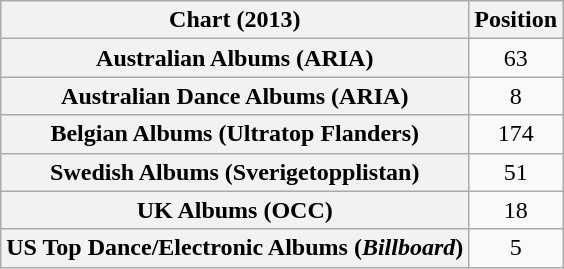<table class="wikitable sortable plainrowheaders" style="text-align:center">
<tr>
<th scope="col">Chart (2013)</th>
<th scope="col">Position</th>
</tr>
<tr>
<th scope="row">Australian Albums (ARIA)</th>
<td>63</td>
</tr>
<tr>
<th scope="row">Australian Dance Albums (ARIA)</th>
<td>8</td>
</tr>
<tr>
<th scope="row">Belgian Albums (Ultratop Flanders)</th>
<td>174</td>
</tr>
<tr>
<th scope="row">Swedish Albums (Sverigetopplistan)</th>
<td>51</td>
</tr>
<tr>
<th scope="row">UK Albums (OCC)</th>
<td>18</td>
</tr>
<tr>
<th scope="row">US Top Dance/Electronic Albums (<em>Billboard</em>)</th>
<td>5</td>
</tr>
</table>
